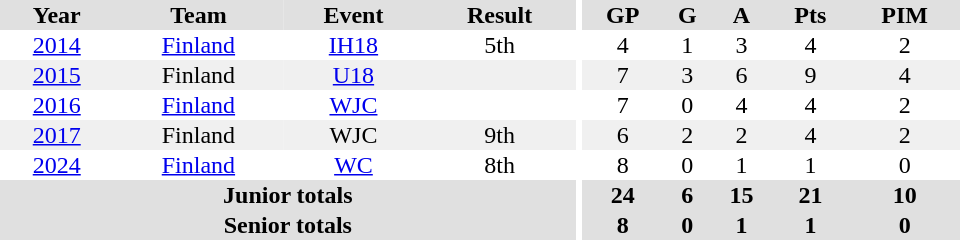<table border="0" cellpadding="1" cellspacing="0" ID="Table3" style="text-align:center; width:40em">
<tr bgcolor="#e0e0e0">
<th>Year</th>
<th>Team</th>
<th>Event</th>
<th>Result</th>
<th rowspan="99" bgcolor="#ffffff"></th>
<th>GP</th>
<th>G</th>
<th>A</th>
<th>Pts</th>
<th>PIM</th>
</tr>
<tr>
<td><a href='#'>2014</a></td>
<td><a href='#'>Finland</a></td>
<td><a href='#'>IH18</a></td>
<td>5th</td>
<td>4</td>
<td>1</td>
<td>3</td>
<td>4</td>
<td>2</td>
</tr>
<tr bgcolor="#f0f0f0">
<td><a href='#'>2015</a></td>
<td>Finland</td>
<td><a href='#'>U18</a></td>
<td></td>
<td>7</td>
<td>3</td>
<td>6</td>
<td>9</td>
<td>4</td>
</tr>
<tr>
<td><a href='#'>2016</a></td>
<td><a href='#'>Finland</a></td>
<td><a href='#'>WJC</a></td>
<td></td>
<td>7</td>
<td>0</td>
<td>4</td>
<td>4</td>
<td>2</td>
</tr>
<tr bgcolor="#f0f0f0">
<td><a href='#'>2017</a></td>
<td>Finland</td>
<td>WJC</td>
<td>9th</td>
<td>6</td>
<td>2</td>
<td>2</td>
<td>4</td>
<td>2</td>
</tr>
<tr>
<td><a href='#'>2024</a></td>
<td><a href='#'>Finland</a></td>
<td><a href='#'>WC</a></td>
<td>8th</td>
<td>8</td>
<td>0</td>
<td>1</td>
<td>1</td>
<td>0</td>
</tr>
<tr bgcolor="#e0e0e0">
<th colspan="4">Junior totals</th>
<th>24</th>
<th>6</th>
<th>15</th>
<th>21</th>
<th>10</th>
</tr>
<tr bgcolor="#e0e0e0">
<th colspan="4">Senior totals</th>
<th>8</th>
<th>0</th>
<th>1</th>
<th>1</th>
<th>0</th>
</tr>
</table>
